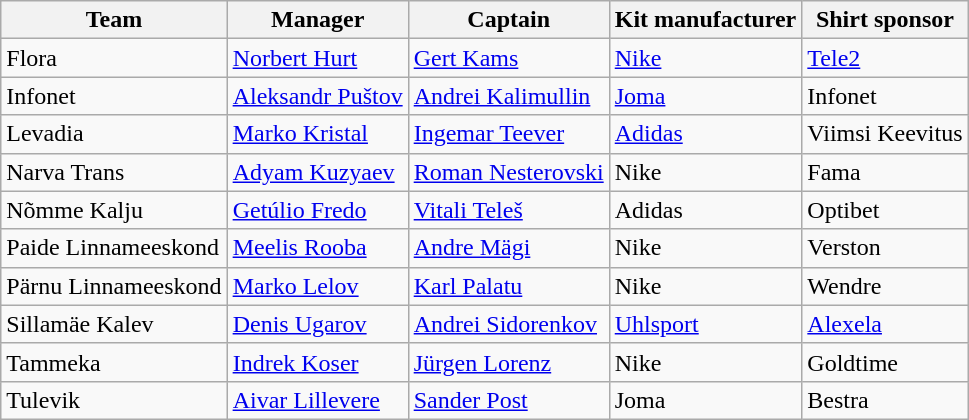<table class="wikitable sortable" style="text-align: left;">
<tr>
<th>Team</th>
<th>Manager</th>
<th>Captain</th>
<th>Kit manufacturer</th>
<th>Shirt sponsor</th>
</tr>
<tr>
<td>Flora</td>
<td> <a href='#'>Norbert Hurt</a></td>
<td> <a href='#'>Gert Kams</a></td>
<td><a href='#'>Nike</a></td>
<td><a href='#'>Tele2</a></td>
</tr>
<tr>
<td>Infonet</td>
<td> <a href='#'>Aleksandr Puštov</a></td>
<td> <a href='#'>Andrei Kalimullin</a></td>
<td><a href='#'>Joma</a></td>
<td>Infonet</td>
</tr>
<tr>
<td>Levadia</td>
<td> <a href='#'>Marko Kristal</a></td>
<td> <a href='#'>Ingemar Teever</a></td>
<td><a href='#'>Adidas</a></td>
<td>Viimsi Keevitus</td>
</tr>
<tr>
<td>Narva Trans</td>
<td> <a href='#'>Adyam Kuzyaev</a></td>
<td> <a href='#'>Roman Nesterovski</a></td>
<td>Nike</td>
<td>Fama</td>
</tr>
<tr>
<td>Nõmme Kalju</td>
<td> <a href='#'>Getúlio Fredo</a></td>
<td> <a href='#'>Vitali Teleš</a></td>
<td>Adidas</td>
<td>Optibet</td>
</tr>
<tr>
<td>Paide Linnameeskond</td>
<td> <a href='#'>Meelis Rooba</a></td>
<td> <a href='#'>Andre Mägi</a></td>
<td>Nike</td>
<td>Verston</td>
</tr>
<tr>
<td>Pärnu Linnameeskond</td>
<td> <a href='#'>Marko Lelov</a></td>
<td> <a href='#'>Karl Palatu</a></td>
<td>Nike</td>
<td>Wendre</td>
</tr>
<tr>
<td>Sillamäe Kalev</td>
<td> <a href='#'>Denis Ugarov</a></td>
<td> <a href='#'>Andrei Sidorenkov</a></td>
<td><a href='#'>Uhlsport</a></td>
<td><a href='#'>Alexela</a></td>
</tr>
<tr>
<td>Tammeka</td>
<td> <a href='#'>Indrek Koser</a></td>
<td> <a href='#'>Jürgen Lorenz</a></td>
<td>Nike</td>
<td>Goldtime</td>
</tr>
<tr>
<td>Tulevik</td>
<td> <a href='#'>Aivar Lillevere</a></td>
<td> <a href='#'>Sander Post</a></td>
<td>Joma</td>
<td>Bestra</td>
</tr>
</table>
